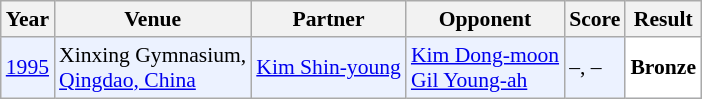<table class="sortable wikitable" style="font-size: 90%;">
<tr>
<th>Year</th>
<th>Venue</th>
<th>Partner</th>
<th>Opponent</th>
<th>Score</th>
<th>Result</th>
</tr>
<tr style="background:#ECF2FF">
<td align="center"><a href='#'>1995</a></td>
<td align="left">Xinxing Gymnasium, <br><a href='#'>Qingdao, China</a></td>
<td align="left"> <a href='#'>Kim Shin-young</a></td>
<td align="left"> <a href='#'>Kim Dong-moon</a> <br>  <a href='#'>Gil Young-ah</a></td>
<td align="left">–, –</td>
<td style="text-align:left; background:white"> <strong>Bronze</strong></td>
</tr>
</table>
